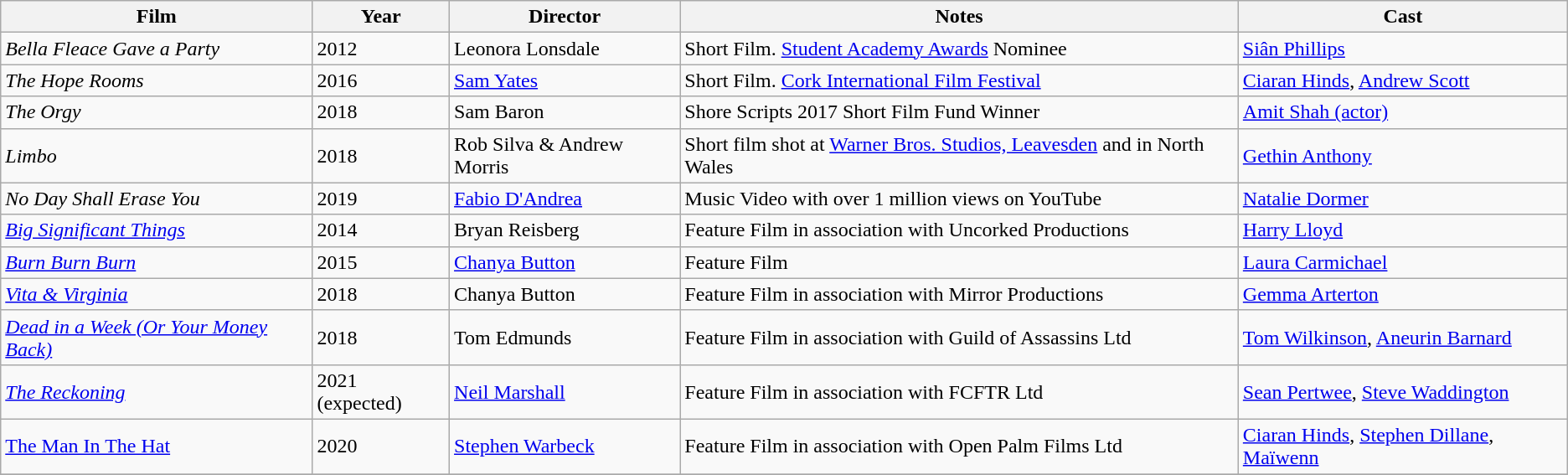<table class="wikitable">
<tr>
<th>Film</th>
<th>Year</th>
<th>Director</th>
<th>Notes</th>
<th>Cast</th>
</tr>
<tr>
<td><em>Bella Fleace Gave a Party</em></td>
<td rowspan=1>2012</td>
<td>Leonora Lonsdale</td>
<td>Short Film. <a href='#'>Student Academy Awards</a> Nominee</td>
<td><a href='#'>Siân Phillips</a></td>
</tr>
<tr>
<td><em>The Hope Rooms</em></td>
<td>2016</td>
<td><a href='#'>Sam Yates</a></td>
<td>Short Film. <a href='#'>Cork International Film Festival</a></td>
<td><a href='#'>Ciaran Hinds</a>, <a href='#'>Andrew Scott</a></td>
</tr>
<tr>
<td><em>The Orgy</em></td>
<td rowspan=1>2018</td>
<td>Sam Baron</td>
<td>Shore Scripts 2017 Short Film Fund Winner</td>
<td><a href='#'>Amit Shah (actor)</a></td>
</tr>
<tr>
<td><em>Limbo</em></td>
<td>2018</td>
<td>Rob Silva & Andrew Morris</td>
<td>Short film shot at <a href='#'>Warner Bros. Studios, Leavesden</a> and in North Wales</td>
<td><a href='#'>Gethin Anthony</a></td>
</tr>
<tr>
<td><em>No Day Shall Erase You</em></td>
<td>2019</td>
<td><a href='#'>Fabio D'Andrea</a></td>
<td>Music Video with over 1 million views on YouTube</td>
<td><a href='#'>Natalie Dormer</a></td>
</tr>
<tr>
<td><em><a href='#'>Big Significant Things</a></em></td>
<td>2014</td>
<td>Bryan Reisberg</td>
<td>Feature Film in association with Uncorked Productions</td>
<td><a href='#'>Harry Lloyd</a></td>
</tr>
<tr>
<td><em><a href='#'>Burn Burn Burn</a></em></td>
<td>2015</td>
<td><a href='#'>Chanya Button</a></td>
<td>Feature Film</td>
<td><a href='#'>Laura Carmichael</a></td>
</tr>
<tr>
<td><em><a href='#'>Vita & Virginia</a></em></td>
<td>2018</td>
<td>Chanya Button</td>
<td>Feature Film in association with Mirror Productions</td>
<td><a href='#'>Gemma Arterton</a></td>
</tr>
<tr>
<td><em><a href='#'>Dead in a Week (Or Your Money Back)</a></em></td>
<td>2018</td>
<td>Tom Edmunds</td>
<td>Feature Film in association with Guild of Assassins Ltd</td>
<td><a href='#'>Tom Wilkinson</a>, <a href='#'>Aneurin Barnard</a></td>
</tr>
<tr>
<td><em><a href='#'>The Reckoning</a></em></td>
<td>2021 (expected)</td>
<td><a href='#'>Neil Marshall</a></td>
<td>Feature Film in association with FCFTR Ltd</td>
<td><a href='#'>Sean Pertwee</a>, <a href='#'>Steve Waddington</a></td>
</tr>
<tr>
<td><a href='#'>The Man In The Hat</a></td>
<td>2020</td>
<td><a href='#'>Stephen Warbeck</a></td>
<td>Feature Film in association with Open Palm Films Ltd</td>
<td><a href='#'>Ciaran Hinds</a>, <a href='#'>Stephen Dillane</a>, <a href='#'>Maïwenn</a></td>
</tr>
<tr>
</tr>
</table>
